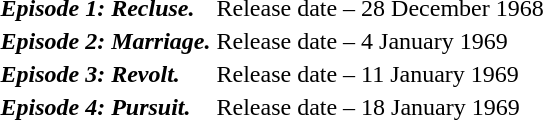<table>
<tr>
<td><strong><em>Episode 1: Recluse.</em></strong></td>
<td>Release date – 28 December 1968</td>
</tr>
<tr>
<td><strong><em>Episode 2: Marriage.</em></strong></td>
<td>Release date – 4 January 1969</td>
</tr>
<tr>
<td><strong><em>Episode 3: Revolt.</em></strong></td>
<td>Release date – 11 January 1969</td>
</tr>
<tr>
<td><strong><em>Episode 4: Pursuit.</em></strong></td>
<td>Release date – 18 January 1969</td>
</tr>
</table>
